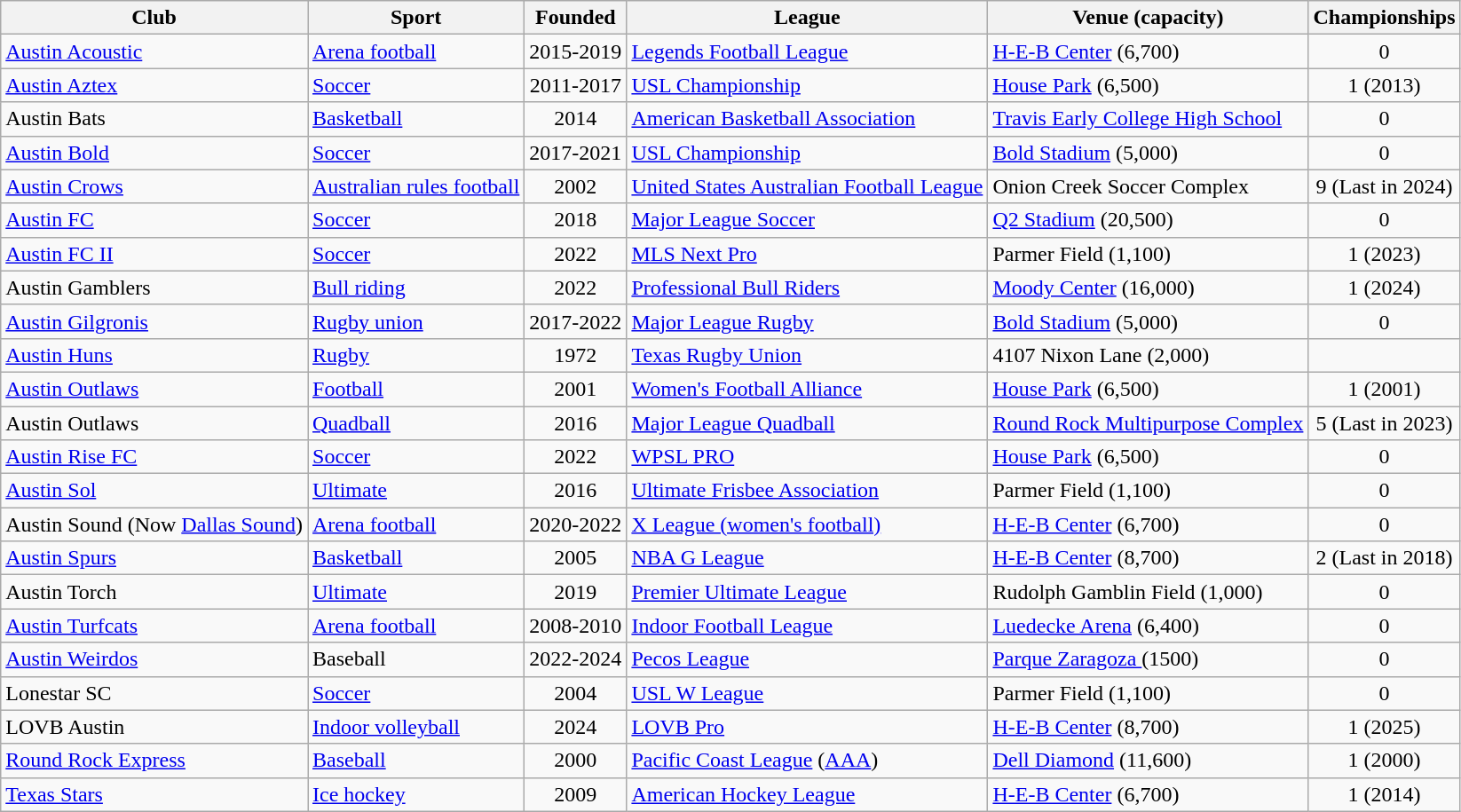<table class="wikitable sortable" style="font-size:100%; margin:10px" border="1">
<tr>
<th>Club</th>
<th>Sport</th>
<th>Founded</th>
<th>League</th>
<th>Venue (capacity)</th>
<th>Championships</th>
</tr>
<tr>
<td><a href='#'>Austin Acoustic</a></td>
<td><a href='#'>Arena football</a></td>
<td align=center>2015-2019</td>
<td><a href='#'>Legends Football League</a></td>
<td><a href='#'>H-E-B Center</a> (6,700)</td>
<td align=center>0</td>
</tr>
<tr>
<td><a href='#'>Austin Aztex</a></td>
<td><a href='#'>Soccer</a></td>
<td align=center>2011-2017</td>
<td><a href='#'>USL Championship</a></td>
<td><a href='#'>House Park</a> (6,500)</td>
<td align=center>1 (2013)</td>
</tr>
<tr>
<td>Austin Bats</td>
<td><a href='#'>Basketball</a></td>
<td align=center>2014</td>
<td><a href='#'>American Basketball Association</a></td>
<td><a href='#'>Travis Early College High School</a></td>
<td align=center>0</td>
</tr>
<tr>
<td><a href='#'>Austin Bold</a></td>
<td><a href='#'>Soccer</a></td>
<td align=center>2017-2021</td>
<td><a href='#'>USL Championship</a></td>
<td><a href='#'>Bold Stadium</a> (5,000)</td>
<td align=center>0</td>
</tr>
<tr>
<td><a href='#'>Austin Crows</a></td>
<td><a href='#'>Australian rules football</a></td>
<td align=center>2002</td>
<td><a href='#'>United States Australian Football League</a></td>
<td>Onion Creek Soccer Complex</td>
<td align=center>9 (Last in 2024)</td>
</tr>
<tr>
<td><a href='#'>Austin FC</a></td>
<td><a href='#'>Soccer</a></td>
<td align=center>2018</td>
<td><a href='#'>Major League Soccer</a></td>
<td><a href='#'>Q2 Stadium</a> (20,500)</td>
<td align=center>0</td>
</tr>
<tr>
<td><a href='#'>Austin FC II</a></td>
<td><a href='#'>Soccer</a></td>
<td align=center>2022</td>
<td><a href='#'>MLS Next Pro</a></td>
<td>Parmer Field (1,100)</td>
<td align=center>1 (2023)</td>
</tr>
<tr>
<td>Austin Gamblers</td>
<td><a href='#'>Bull riding</a></td>
<td align=center>2022</td>
<td><a href='#'>Professional Bull Riders</a></td>
<td><a href='#'>Moody Center</a> (16,000)</td>
<td align=center>1 (2024)</td>
</tr>
<tr>
<td><a href='#'>Austin Gilgronis</a></td>
<td><a href='#'>Rugby union</a></td>
<td align=center>2017-2022</td>
<td><a href='#'>Major League Rugby</a></td>
<td><a href='#'>Bold Stadium</a> (5,000)</td>
<td align=center>0</td>
</tr>
<tr>
<td><a href='#'>Austin Huns</a></td>
<td><a href='#'>Rugby</a></td>
<td align=center>1972</td>
<td><a href='#'>Texas Rugby Union</a></td>
<td>4107 Nixon Lane (2,000)</td>
<td></td>
</tr>
<tr>
<td><a href='#'>Austin Outlaws</a></td>
<td><a href='#'>Football</a></td>
<td align=center>2001</td>
<td><a href='#'>Women's Football Alliance</a></td>
<td><a href='#'>House Park</a> (6,500)</td>
<td align=center>1 (2001)</td>
</tr>
<tr>
<td>Austin Outlaws</td>
<td><a href='#'>Quadball</a></td>
<td align=center>2016</td>
<td><a href='#'>Major League Quadball</a></td>
<td><a href='#'>Round Rock Multipurpose Complex</a></td>
<td align=center>5 (Last in 2023)</td>
</tr>
<tr>
<td><a href='#'>Austin Rise FC</a></td>
<td><a href='#'>Soccer</a></td>
<td align=center>2022</td>
<td><a href='#'>WPSL PRO</a></td>
<td><a href='#'>House Park</a> (6,500)</td>
<td align=center>0</td>
</tr>
<tr>
<td><a href='#'>Austin Sol</a></td>
<td><a href='#'>Ultimate</a></td>
<td align=center>2016</td>
<td><a href='#'>Ultimate Frisbee Association</a></td>
<td>Parmer Field (1,100)</td>
<td align=center>0</td>
</tr>
<tr>
<td>Austin Sound (Now <a href='#'>Dallas Sound</a>)</td>
<td><a href='#'>Arena football</a></td>
<td align=center>2020-2022</td>
<td><a href='#'>X League (women's football)</a></td>
<td><a href='#'>H-E-B Center</a> (6,700)</td>
<td align=center>0</td>
</tr>
<tr>
<td><a href='#'>Austin Spurs</a></td>
<td><a href='#'>Basketball</a></td>
<td align=center>2005</td>
<td><a href='#'>NBA G League</a></td>
<td><a href='#'>H-E-B Center</a> (8,700)</td>
<td align=center>2 (Last in 2018)</td>
</tr>
<tr>
<td>Austin Torch</td>
<td><a href='#'>Ultimate</a></td>
<td align=center>2019</td>
<td><a href='#'>Premier Ultimate League</a></td>
<td>Rudolph Gamblin Field (1,000)</td>
<td align=center>0</td>
</tr>
<tr>
<td><a href='#'>Austin Turfcats</a></td>
<td><a href='#'>Arena football</a></td>
<td align=center>2008-2010</td>
<td><a href='#'>Indoor Football League</a></td>
<td><a href='#'>Luedecke Arena</a> (6,400)</td>
<td align=center>0</td>
</tr>
<tr>
<td><a href='#'>Austin Weirdos</a></td>
<td>Baseball</td>
<td align=center>2022-2024</td>
<td><a href='#'>Pecos League</a></td>
<td><a href='#'>Parque Zaragoza </a> (1500)</td>
<td align=center>0</td>
</tr>
<tr>
<td>Lonestar SC</td>
<td><a href='#'>Soccer</a></td>
<td align=center>2004</td>
<td><a href='#'>USL W League</a></td>
<td>Parmer Field (1,100)</td>
<td align=center>0</td>
</tr>
<tr>
<td>LOVB Austin</td>
<td><a href='#'>Indoor volleyball</a></td>
<td align=center>2024</td>
<td><a href='#'>LOVB Pro</a></td>
<td><a href='#'>H-E-B Center</a> (8,700)</td>
<td align=center>1 (2025)</td>
</tr>
<tr>
<td><a href='#'>Round Rock Express</a></td>
<td><a href='#'>Baseball</a></td>
<td align=center>2000</td>
<td><a href='#'>Pacific Coast League</a> (<a href='#'>AAA</a>)</td>
<td><a href='#'>Dell Diamond</a> (11,600)</td>
<td align=center>1 (2000)</td>
</tr>
<tr>
<td><a href='#'>Texas Stars</a></td>
<td><a href='#'>Ice hockey</a></td>
<td align=center>2009</td>
<td><a href='#'>American Hockey League</a></td>
<td><a href='#'>H-E-B Center</a> (6,700)</td>
<td align=center>1 (2014)</td>
</tr>
</table>
